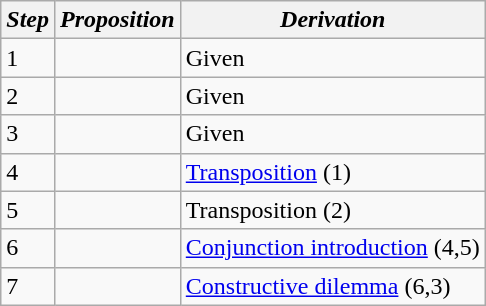<table class="wikitable">
<tr>
<th><em>Step</em></th>
<th><em>Proposition</em></th>
<th><em>Derivation</em></th>
</tr>
<tr>
<td>1</td>
<td></td>
<td>Given</td>
</tr>
<tr>
<td>2</td>
<td></td>
<td>Given</td>
</tr>
<tr>
<td>3</td>
<td></td>
<td>Given</td>
</tr>
<tr>
<td>4</td>
<td></td>
<td><a href='#'>Transposition</a> (1)</td>
</tr>
<tr>
<td>5</td>
<td></td>
<td>Transposition (2)</td>
</tr>
<tr>
<td>6</td>
<td></td>
<td><a href='#'>Conjunction introduction</a> (4,5)</td>
</tr>
<tr>
<td>7</td>
<td></td>
<td><a href='#'>Constructive dilemma</a> (6,3)</td>
</tr>
</table>
